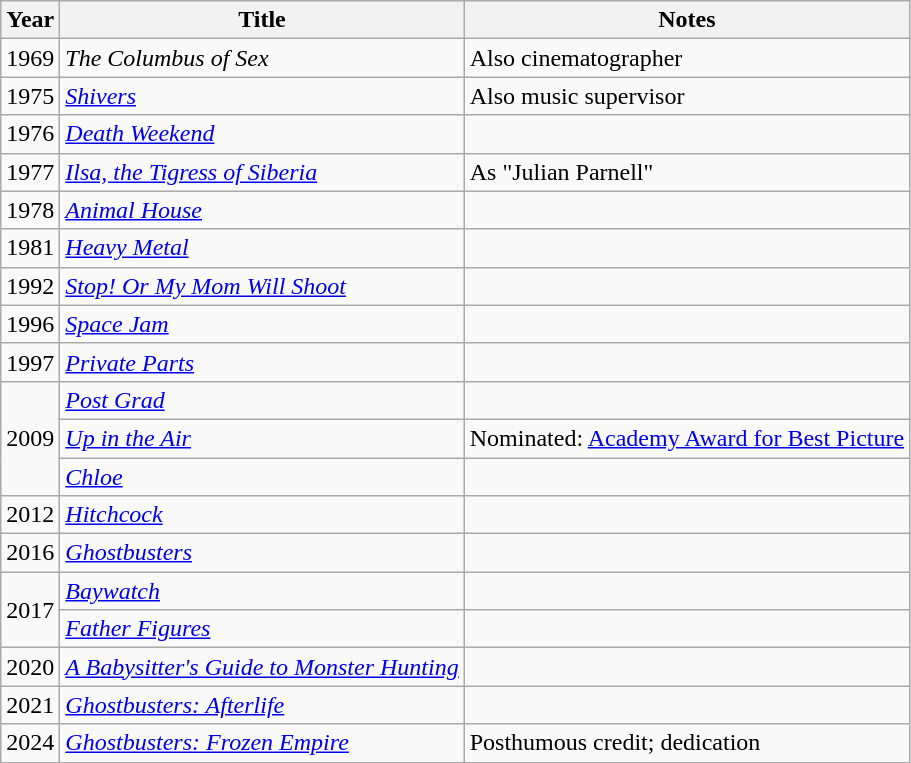<table class="wikitable">
<tr>
<th>Year</th>
<th>Title</th>
<th>Notes</th>
</tr>
<tr>
<td>1969</td>
<td><em>The Columbus of Sex</em></td>
<td>Also cinematographer</td>
</tr>
<tr>
<td>1975</td>
<td><em><a href='#'>Shivers</a></em></td>
<td>Also music supervisor</td>
</tr>
<tr>
<td>1976</td>
<td><em><a href='#'>Death Weekend</a></em></td>
<td></td>
</tr>
<tr>
<td>1977</td>
<td><em><a href='#'>Ilsa, the Tigress of Siberia</a></em></td>
<td>As "Julian Parnell"</td>
</tr>
<tr>
<td>1978</td>
<td><em><a href='#'>Animal House</a></em></td>
<td></td>
</tr>
<tr>
<td>1981</td>
<td><em><a href='#'>Heavy Metal</a></em></td>
<td></td>
</tr>
<tr>
<td>1992</td>
<td><em><a href='#'>Stop! Or My Mom Will Shoot</a></em></td>
<td></td>
</tr>
<tr>
<td>1996</td>
<td><em><a href='#'>Space Jam</a></em></td>
<td></td>
</tr>
<tr>
<td>1997</td>
<td><em><a href='#'>Private Parts</a></em></td>
<td></td>
</tr>
<tr>
<td rowspan="3">2009</td>
<td><em><a href='#'>Post Grad</a></em></td>
<td></td>
</tr>
<tr>
<td><em><a href='#'>Up in the Air</a></em></td>
<td>Nominated: <a href='#'>Academy Award for Best Picture</a></td>
</tr>
<tr>
<td><em><a href='#'>Chloe</a></em></td>
<td></td>
</tr>
<tr>
<td>2012</td>
<td><em><a href='#'>Hitchcock</a></em></td>
<td></td>
</tr>
<tr>
<td>2016</td>
<td><em><a href='#'>Ghostbusters</a></em></td>
<td></td>
</tr>
<tr>
<td rowspan="2">2017</td>
<td><em><a href='#'>Baywatch</a></em></td>
<td></td>
</tr>
<tr>
<td><em><a href='#'>Father Figures</a></em></td>
<td></td>
</tr>
<tr>
<td>2020</td>
<td><em><a href='#'>A Babysitter's Guide to Monster Hunting</a></em></td>
<td></td>
</tr>
<tr>
<td>2021</td>
<td><em><a href='#'>Ghostbusters: Afterlife</a></em></td>
<td></td>
</tr>
<tr>
<td>2024</td>
<td><em><a href='#'>Ghostbusters: Frozen Empire</a></em></td>
<td>Posthumous credit; dedication</td>
</tr>
</table>
